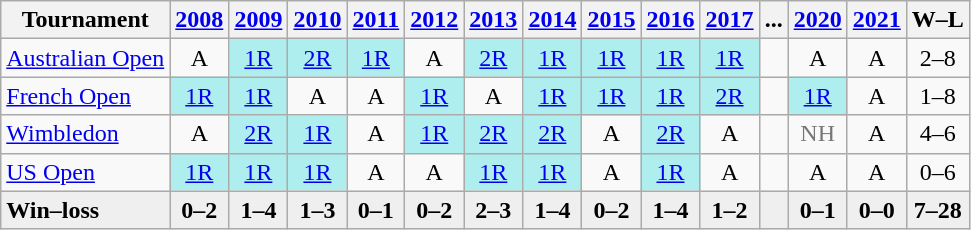<table class=wikitable style=text-align:center;>
<tr>
<th>Tournament</th>
<th><a href='#'>2008</a></th>
<th><a href='#'>2009</a></th>
<th><a href='#'>2010</a></th>
<th><a href='#'>2011</a></th>
<th><a href='#'>2012</a></th>
<th><a href='#'>2013</a></th>
<th><a href='#'>2014</a></th>
<th><a href='#'>2015</a></th>
<th><a href='#'>2016</a></th>
<th><a href='#'>2017</a></th>
<th>...</th>
<th><a href='#'>2020</a></th>
<th><a href='#'>2021</a></th>
<th>W–L</th>
</tr>
<tr>
<td align=left><a href='#'>Australian Open</a></td>
<td>A</td>
<td bgcolor=afeeee><a href='#'>1R</a></td>
<td bgcolor=afeeee><a href='#'>2R</a></td>
<td bgcolor=afeeee><a href='#'>1R</a></td>
<td>A</td>
<td bgcolor=afeeee><a href='#'>2R</a></td>
<td bgcolor=afeeee><a href='#'>1R</a></td>
<td bgcolor=afeeee><a href='#'>1R</a></td>
<td bgcolor=afeeee><a href='#'>1R</a></td>
<td bgcolor=afeeee><a href='#'>1R</a></td>
<td></td>
<td>A</td>
<td>A</td>
<td>2–8</td>
</tr>
<tr>
<td align=left><a href='#'>French Open</a></td>
<td bgcolor=afeeee><a href='#'>1R</a></td>
<td bgcolor=afeeee><a href='#'>1R</a></td>
<td>A</td>
<td>A</td>
<td bgcolor=afeeee><a href='#'>1R</a></td>
<td>A</td>
<td bgcolor=afeeee><a href='#'>1R</a></td>
<td bgcolor=afeeee><a href='#'>1R</a></td>
<td bgcolor=afeeee><a href='#'>1R</a></td>
<td bgcolor=afeeee><a href='#'>2R</a></td>
<td></td>
<td bgcolor=afeeee><a href='#'>1R</a></td>
<td>A</td>
<td>1–8</td>
</tr>
<tr>
<td align=left><a href='#'>Wimbledon</a></td>
<td>A</td>
<td bgcolor=afeeee><a href='#'>2R</a></td>
<td bgcolor=afeeee><a href='#'>1R</a></td>
<td>A</td>
<td bgcolor=afeeee><a href='#'>1R</a></td>
<td bgcolor=afeeee><a href='#'>2R</a></td>
<td bgcolor=afeeee><a href='#'>2R</a></td>
<td>A</td>
<td bgcolor=afeeee><a href='#'>2R</a></td>
<td>A</td>
<td></td>
<td style="color:#767676;">NH</td>
<td>A</td>
<td>4–6</td>
</tr>
<tr>
<td align=left><a href='#'>US Open</a></td>
<td bgcolor=afeeee><a href='#'>1R</a></td>
<td bgcolor=afeeee><a href='#'>1R</a></td>
<td bgcolor=afeeee><a href='#'>1R</a></td>
<td>A</td>
<td>A</td>
<td bgcolor=afeeee><a href='#'>1R</a></td>
<td bgcolor=afeeee><a href='#'>1R</a></td>
<td>A</td>
<td bgcolor=afeeee><a href='#'>1R</a></td>
<td>A</td>
<td></td>
<td>A</td>
<td>A</td>
<td>0–6</td>
</tr>
<tr style="background:#efefef; font-weight:bold;">
<td style="text-align:left">Win–loss</td>
<td>0–2</td>
<td>1–4</td>
<td>1–3</td>
<td>0–1</td>
<td>0–2</td>
<td>2–3</td>
<td>1–4</td>
<td>0–2</td>
<td>1–4</td>
<td>1–2</td>
<td></td>
<td>0–1</td>
<td>0–0</td>
<td>7–28</td>
</tr>
</table>
